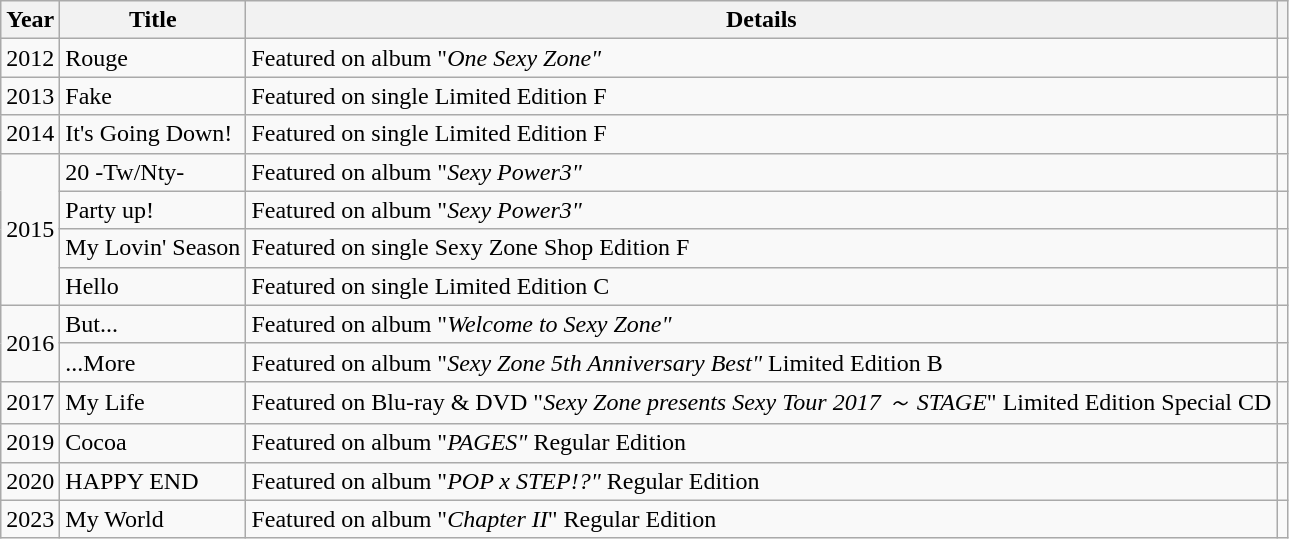<table class="wikitable">
<tr>
<th>Year</th>
<th>Title</th>
<th>Details</th>
<th></th>
</tr>
<tr>
<td>2012</td>
<td>Rouge</td>
<td>Featured on album "<em>One Sexy Zone"</em></td>
<td></td>
</tr>
<tr>
<td>2013</td>
<td>Fake</td>
<td>Featured on single <em></em> Limited Edition F</td>
<td></td>
</tr>
<tr>
<td>2014</td>
<td>It's Going Down!</td>
<td>Featured on single <em></em> Limited Edition F</td>
<td></td>
</tr>
<tr>
<td rowspan="4">2015</td>
<td>20 -Tw/Nty-</td>
<td>Featured on album "<em>Sexy Power3"</em></td>
<td></td>
</tr>
<tr>
<td>Party up!</td>
<td>Featured on album "<em>Sexy Power3"</em></td>
<td></td>
</tr>
<tr>
<td>My Lovin' Season</td>
<td>Featured on single <em></em> Sexy Zone Shop Edition F</td>
<td></td>
</tr>
<tr>
<td>Hello</td>
<td>Featured on single <em></em> Limited Edition C</td>
<td></td>
</tr>
<tr>
<td rowspan="2">2016</td>
<td>But...</td>
<td>Featured on album "<em>Welcome to Sexy Zone"</em></td>
<td></td>
</tr>
<tr>
<td>...More</td>
<td>Featured on album "<em>Sexy Zone 5th Anniversary Best"</em> Limited Edition B</td>
<td></td>
</tr>
<tr>
<td>2017</td>
<td>My Life</td>
<td>Featured on Blu-ray & DVD "<em>Sexy Zone presents Sexy Tour 2017 ～ STAGE</em>" Limited Edition Special CD</td>
<td></td>
</tr>
<tr>
<td>2019</td>
<td>Cocoa</td>
<td>Featured on album "<em>PAGES"</em> Regular Edition</td>
<td></td>
</tr>
<tr>
<td>2020</td>
<td>HAPPY END</td>
<td>Featured on album "<em>POP x STEP!?"</em> Regular Edition</td>
<td></td>
</tr>
<tr>
<td>2023</td>
<td>My World</td>
<td>Featured on album "<em>Chapter II</em>" Regular Edition</td>
<td></td>
</tr>
</table>
